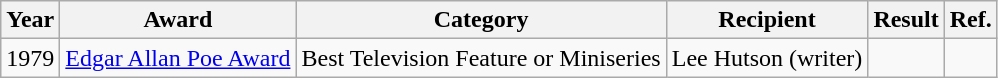<table class="wikitable">
<tr>
<th>Year</th>
<th>Award</th>
<th>Category</th>
<th>Recipient</th>
<th>Result</th>
<th>Ref.</th>
</tr>
<tr>
<td>1979</td>
<td><a href='#'>Edgar Allan Poe Award</a></td>
<td>Best Television Feature or Miniseries</td>
<td>Lee Hutson (writer)</td>
<td></td>
<td align=center></td>
</tr>
</table>
